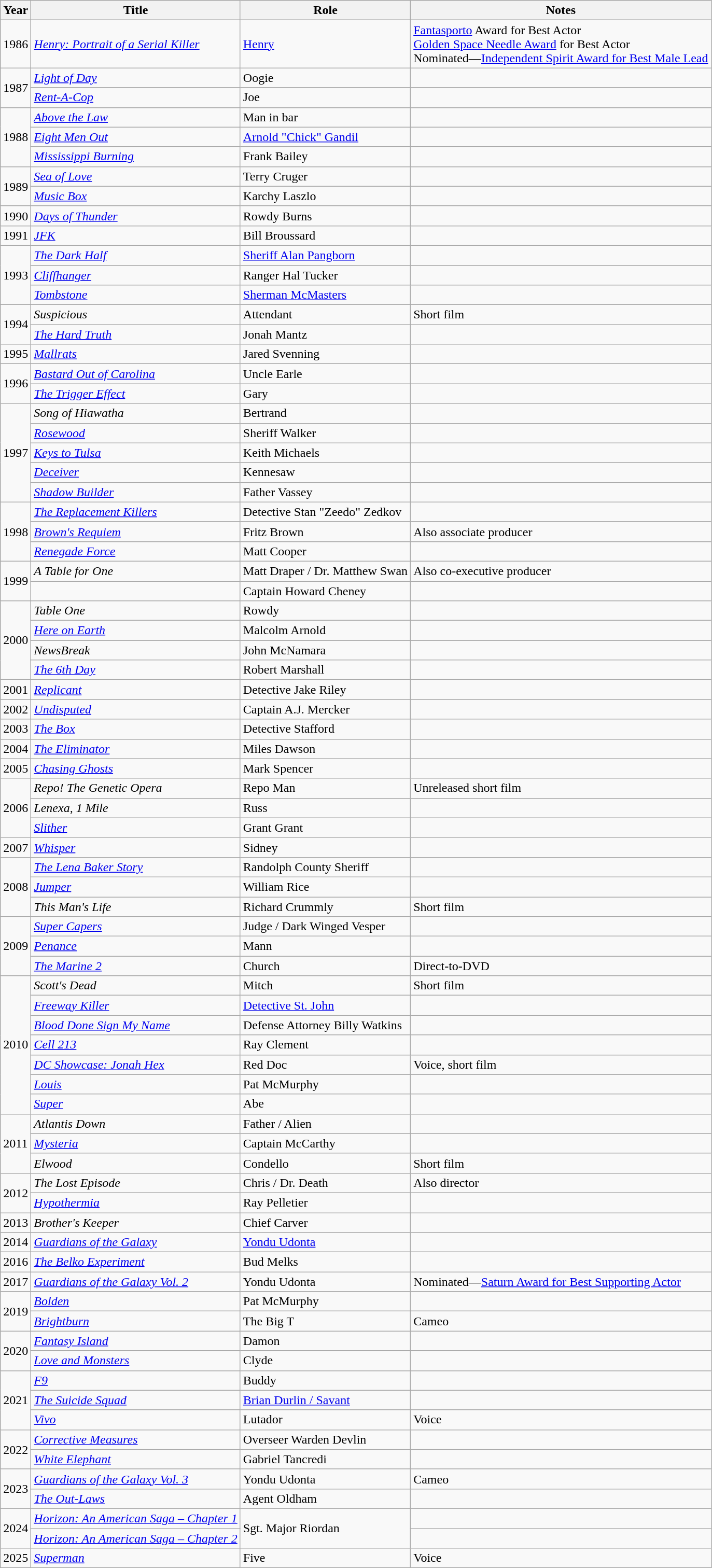<table class="wikitable sortable">
<tr>
<th>Year</th>
<th>Title</th>
<th>Role</th>
<th class="unsortable">Notes</th>
</tr>
<tr>
<td>1986</td>
<td><em><a href='#'>Henry: Portrait of a Serial Killer</a></em></td>
<td><a href='#'>Henry</a></td>
<td><a href='#'>Fantasporto</a> Award for Best Actor<br><a href='#'>Golden Space Needle Award</a> for Best Actor<br>Nominated—<a href='#'>Independent Spirit Award for Best Male Lead</a></td>
</tr>
<tr>
<td rowspan="2">1987</td>
<td><em><a href='#'>Light of Day</a></em></td>
<td>Oogie</td>
<td></td>
</tr>
<tr>
<td><em><a href='#'>Rent-A-Cop</a></em></td>
<td>Joe</td>
<td></td>
</tr>
<tr>
<td rowspan="3">1988</td>
<td><em><a href='#'>Above the Law</a></em></td>
<td>Man in bar</td>
<td></td>
</tr>
<tr>
<td><em><a href='#'>Eight Men Out</a></em></td>
<td><a href='#'>Arnold "Chick" Gandil</a></td>
<td></td>
</tr>
<tr>
<td><em><a href='#'>Mississippi Burning</a></em></td>
<td>Frank Bailey</td>
<td></td>
</tr>
<tr>
<td rowspan="2">1989</td>
<td><em><a href='#'>Sea of Love</a></em></td>
<td>Terry Cruger</td>
<td></td>
</tr>
<tr>
<td><em><a href='#'>Music Box</a></em></td>
<td>Karchy Laszlo</td>
<td></td>
</tr>
<tr>
<td>1990</td>
<td><em><a href='#'>Days of Thunder</a></em></td>
<td>Rowdy Burns</td>
<td></td>
</tr>
<tr>
<td>1991</td>
<td><em><a href='#'>JFK</a></em></td>
<td>Bill Broussard</td>
<td></td>
</tr>
<tr>
<td rowspan="3">1993</td>
<td><em><a href='#'>The Dark Half</a></em></td>
<td><a href='#'>Sheriff Alan Pangborn</a></td>
<td></td>
</tr>
<tr>
<td><em><a href='#'>Cliffhanger</a></em></td>
<td>Ranger Hal Tucker</td>
<td></td>
</tr>
<tr>
<td><em><a href='#'>Tombstone</a></em></td>
<td><a href='#'>Sherman McMasters</a></td>
<td></td>
</tr>
<tr>
<td rowspan="2">1994</td>
<td><em>Suspicious</em></td>
<td>Attendant</td>
<td>Short film</td>
</tr>
<tr>
<td><em><a href='#'>The Hard Truth</a></em></td>
<td>Jonah Mantz</td>
<td></td>
</tr>
<tr>
<td>1995</td>
<td><em><a href='#'>Mallrats</a></em></td>
<td>Jared Svenning</td>
<td></td>
</tr>
<tr>
<td rowspan="2">1996</td>
<td><em><a href='#'>Bastard Out of Carolina</a></em></td>
<td>Uncle Earle</td>
<td></td>
</tr>
<tr>
<td><em><a href='#'>The Trigger Effect</a></em></td>
<td>Gary</td>
<td></td>
</tr>
<tr>
<td rowspan="5">1997</td>
<td><em>Song of Hiawatha</em></td>
<td>Bertrand</td>
<td></td>
</tr>
<tr>
<td><em><a href='#'>Rosewood</a></em></td>
<td>Sheriff Walker</td>
<td></td>
</tr>
<tr>
<td><em><a href='#'>Keys to Tulsa</a></em></td>
<td>Keith Michaels</td>
<td></td>
</tr>
<tr>
<td><em><a href='#'>Deceiver</a></em></td>
<td>Kennesaw</td>
<td></td>
</tr>
<tr>
<td><em><a href='#'>Shadow Builder</a></em></td>
<td>Father Vassey</td>
<td></td>
</tr>
<tr>
<td rowspan="3">1998</td>
<td><em><a href='#'>The Replacement Killers</a></em></td>
<td>Detective Stan "Zeedo" Zedkov</td>
<td></td>
</tr>
<tr>
<td><em><a href='#'>Brown's Requiem</a></em></td>
<td>Fritz Brown</td>
<td>Also associate producer</td>
</tr>
<tr>
<td><em><a href='#'>Renegade Force</a></em></td>
<td>Matt Cooper</td>
<td></td>
</tr>
<tr>
<td rowspan="2">1999</td>
<td><em>A Table for One</em></td>
<td>Matt Draper / Dr. Matthew Swan</td>
<td>Also co-executive producer</td>
</tr>
<tr>
<td><em></em></td>
<td>Captain Howard Cheney</td>
<td></td>
</tr>
<tr>
<td rowspan="4">2000</td>
<td><em>Table One</em></td>
<td>Rowdy</td>
<td></td>
</tr>
<tr>
<td><em><a href='#'>Here on Earth</a></em></td>
<td>Malcolm Arnold</td>
<td></td>
</tr>
<tr>
<td><em>NewsBreak</em></td>
<td>John McNamara</td>
<td></td>
</tr>
<tr>
<td><em><a href='#'>The 6th Day</a></em></td>
<td>Robert Marshall</td>
<td></td>
</tr>
<tr>
<td>2001</td>
<td><em><a href='#'>Replicant</a></em></td>
<td>Detective Jake Riley</td>
<td></td>
</tr>
<tr>
<td>2002</td>
<td><em><a href='#'>Undisputed</a></em></td>
<td>Captain A.J. Mercker</td>
<td></td>
</tr>
<tr>
<td>2003</td>
<td><em><a href='#'>The Box</a></em></td>
<td>Detective Stafford</td>
<td></td>
</tr>
<tr>
<td>2004</td>
<td><em><a href='#'>The Eliminator</a></em></td>
<td>Miles Dawson</td>
<td></td>
</tr>
<tr>
<td>2005</td>
<td><em><a href='#'>Chasing Ghosts</a></em></td>
<td>Mark Spencer</td>
<td></td>
</tr>
<tr>
<td rowspan="3">2006</td>
<td><em>Repo! The Genetic Opera</em></td>
<td>Repo Man</td>
<td>Unreleased short film</td>
</tr>
<tr>
<td><em>Lenexa, 1 Mile</em></td>
<td>Russ</td>
<td></td>
</tr>
<tr>
<td><em><a href='#'>Slither</a></em></td>
<td>Grant Grant</td>
<td></td>
</tr>
<tr>
<td>2007</td>
<td><em><a href='#'>Whisper</a></em></td>
<td>Sidney</td>
<td></td>
</tr>
<tr>
<td rowspan="3">2008</td>
<td><em><a href='#'>The Lena Baker Story</a></em></td>
<td>Randolph County Sheriff</td>
<td></td>
</tr>
<tr>
<td><em><a href='#'>Jumper</a></em></td>
<td>William Rice</td>
<td></td>
</tr>
<tr>
<td><em>This Man's Life</em></td>
<td>Richard Crummly</td>
<td>Short film</td>
</tr>
<tr>
<td rowspan="3">2009</td>
<td><em><a href='#'>Super Capers</a></em></td>
<td>Judge / Dark Winged Vesper</td>
<td></td>
</tr>
<tr>
<td><em><a href='#'>Penance</a></em></td>
<td>Mann</td>
<td></td>
</tr>
<tr>
<td><em><a href='#'>The Marine 2</a></em></td>
<td>Church</td>
<td>Direct-to-DVD</td>
</tr>
<tr>
<td rowspan="7">2010</td>
<td><em>Scott's Dead</em></td>
<td>Mitch</td>
<td>Short film</td>
</tr>
<tr>
<td><em><a href='#'>Freeway Killer</a></em></td>
<td><a href='#'>Detective St. John</a></td>
<td></td>
</tr>
<tr>
<td><em><a href='#'>Blood Done Sign My Name</a></em></td>
<td>Defense Attorney Billy Watkins</td>
<td></td>
</tr>
<tr>
<td><em><a href='#'>Cell 213</a></em></td>
<td>Ray Clement</td>
<td></td>
</tr>
<tr>
<td><em><a href='#'>DC Showcase: Jonah Hex</a></em></td>
<td>Red Doc</td>
<td>Voice, short film</td>
</tr>
<tr>
<td><em><a href='#'>Louis</a></em></td>
<td>Pat McMurphy</td>
<td></td>
</tr>
<tr>
<td><em><a href='#'>Super</a></em></td>
<td>Abe</td>
<td></td>
</tr>
<tr>
<td rowspan="3">2011</td>
<td><em>Atlantis Down</em></td>
<td>Father / Alien</td>
<td></td>
</tr>
<tr>
<td><em><a href='#'>Mysteria</a></em></td>
<td>Captain McCarthy</td>
<td></td>
</tr>
<tr>
<td><em>Elwood</em></td>
<td>Condello</td>
<td>Short film</td>
</tr>
<tr>
<td rowspan="2">2012</td>
<td><em>The Lost Episode</em></td>
<td>Chris / Dr. Death</td>
<td>Also director</td>
</tr>
<tr>
<td><em><a href='#'>Hypothermia</a></em></td>
<td>Ray Pelletier</td>
<td></td>
</tr>
<tr>
<td>2013</td>
<td><em>Brother's Keeper</em></td>
<td>Chief Carver</td>
<td></td>
</tr>
<tr>
<td>2014</td>
<td><em><a href='#'>Guardians of the Galaxy</a></em></td>
<td><a href='#'>Yondu Udonta</a></td>
<td></td>
</tr>
<tr>
<td>2016</td>
<td><em><a href='#'>The Belko Experiment</a></em></td>
<td>Bud Melks</td>
<td></td>
</tr>
<tr>
<td>2017</td>
<td><em><a href='#'>Guardians of the Galaxy Vol. 2</a></em></td>
<td>Yondu Udonta</td>
<td>Nominated—<a href='#'>Saturn Award for Best Supporting Actor</a></td>
</tr>
<tr>
<td rowspan="2">2019</td>
<td><em><a href='#'>Bolden</a></em></td>
<td>Pat McMurphy</td>
<td></td>
</tr>
<tr>
<td><em><a href='#'>Brightburn</a></em></td>
<td>The Big T</td>
<td>Cameo</td>
</tr>
<tr>
<td rowspan=2>2020</td>
<td><em><a href='#'>Fantasy Island</a></em></td>
<td>Damon</td>
<td></td>
</tr>
<tr>
<td><em><a href='#'>Love and Monsters</a></em></td>
<td>Clyde</td>
<td></td>
</tr>
<tr>
<td rowspan=3>2021</td>
<td><em><a href='#'>F9</a></em></td>
<td>Buddy</td>
<td></td>
</tr>
<tr>
<td><em><a href='#'>The Suicide Squad</a></em></td>
<td><a href='#'>Brian Durlin / Savant</a></td>
<td></td>
</tr>
<tr>
<td><em><a href='#'>Vivo</a></em></td>
<td>Lutador</td>
<td>Voice</td>
</tr>
<tr>
<td rowspan=2>2022</td>
<td><em><a href='#'>Corrective Measures</a></em></td>
<td>Overseer Warden Devlin</td>
<td></td>
</tr>
<tr>
<td><em><a href='#'>White Elephant</a></em></td>
<td>Gabriel Tancredi</td>
<td></td>
</tr>
<tr>
<td rowspan=2>2023</td>
<td><em><a href='#'>Guardians of the Galaxy Vol. 3</a></em></td>
<td>Yondu Udonta</td>
<td>Cameo</td>
</tr>
<tr>
<td><em><a href='#'>The Out-Laws</a></em></td>
<td>Agent Oldham</td>
<td></td>
</tr>
<tr>
<td rowspan=2>2024</td>
<td><em><a href='#'>Horizon: An American Saga – Chapter 1</a></em></td>
<td rowspan="2">Sgt. Major Riordan</td>
<td></td>
</tr>
<tr>
<td><em><a href='#'>Horizon: An American Saga – Chapter 2</a></em></td>
<td></td>
</tr>
<tr>
<td>2025</td>
<td><em><a href='#'>Superman</a></em></td>
<td>Five</td>
<td>Voice</td>
</tr>
</table>
